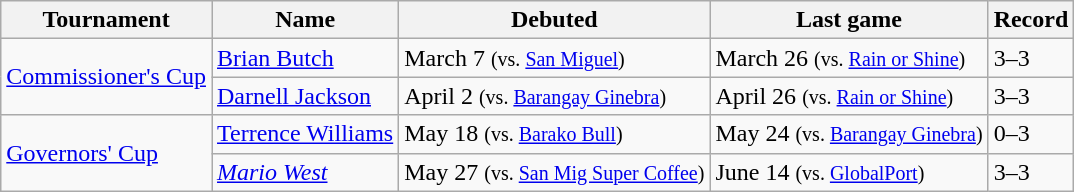<table class="wikitable">
<tr>
<th>Tournament</th>
<th>Name</th>
<th>Debuted</th>
<th>Last game</th>
<th>Record</th>
</tr>
<tr>
<td rowspan=2><a href='#'>Commissioner's Cup</a></td>
<td><a href='#'>Brian Butch</a></td>
<td>March 7 <small>(vs. <a href='#'>San Miguel</a>)</small></td>
<td>March 26 <small>(vs. <a href='#'>Rain or Shine</a>)</small></td>
<td>3–3</td>
</tr>
<tr>
<td><a href='#'>Darnell Jackson</a></td>
<td>April 2 <small>(vs. <a href='#'>Barangay Ginebra</a>)</small></td>
<td>April 26 <small>(vs. <a href='#'>Rain or Shine</a>)</small></td>
<td>3–3</td>
</tr>
<tr>
<td rowspan=2><a href='#'>Governors' Cup</a></td>
<td><a href='#'>Terrence Williams</a></td>
<td>May 18 <small>(vs. <a href='#'>Barako Bull</a>)</small></td>
<td>May 24 <small>(vs. <a href='#'>Barangay Ginebra</a>)</small></td>
<td>0–3</td>
</tr>
<tr>
<td><em><a href='#'>Mario West</a></em></td>
<td>May 27 <small>(vs. <a href='#'>San Mig Super Coffee</a>)</small></td>
<td>June 14 <small>(vs. <a href='#'>GlobalPort</a>)</small></td>
<td>3–3</td>
</tr>
</table>
